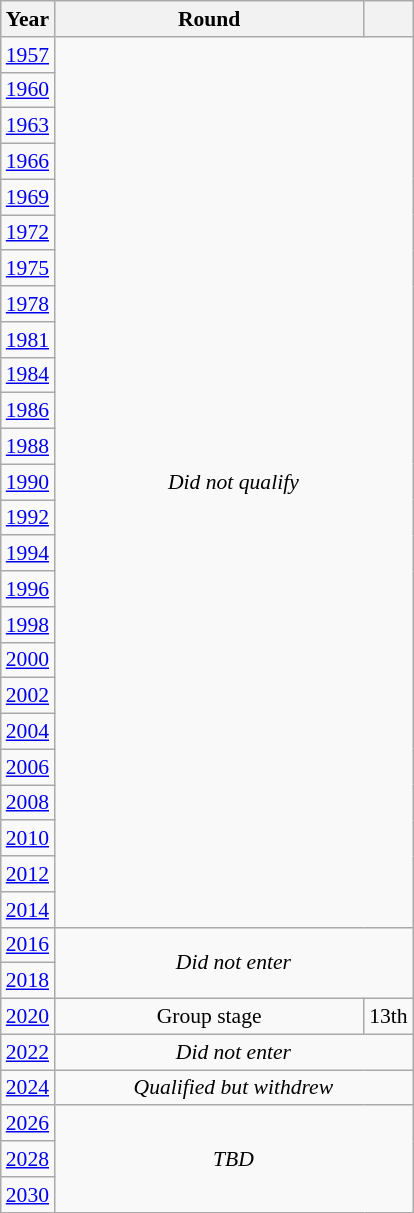<table class="wikitable" style="text-align: center; font-size:90%">
<tr>
<th>Year</th>
<th style="width:200px">Round</th>
<th></th>
</tr>
<tr>
<td><a href='#'>1957</a></td>
<td colspan="2" rowspan="25"><em>Did not qualify</em></td>
</tr>
<tr>
<td><a href='#'>1960</a></td>
</tr>
<tr>
<td><a href='#'>1963</a></td>
</tr>
<tr>
<td><a href='#'>1966</a></td>
</tr>
<tr>
<td><a href='#'>1969</a></td>
</tr>
<tr>
<td><a href='#'>1972</a></td>
</tr>
<tr>
<td><a href='#'>1975</a></td>
</tr>
<tr>
<td><a href='#'>1978</a></td>
</tr>
<tr>
<td><a href='#'>1981</a></td>
</tr>
<tr>
<td><a href='#'>1984</a></td>
</tr>
<tr>
<td><a href='#'>1986</a></td>
</tr>
<tr>
<td><a href='#'>1988</a></td>
</tr>
<tr>
<td><a href='#'>1990</a></td>
</tr>
<tr>
<td><a href='#'>1992</a></td>
</tr>
<tr>
<td><a href='#'>1994</a></td>
</tr>
<tr>
<td><a href='#'>1996</a></td>
</tr>
<tr>
<td><a href='#'>1998</a></td>
</tr>
<tr>
<td><a href='#'>2000</a></td>
</tr>
<tr>
<td><a href='#'>2002</a></td>
</tr>
<tr>
<td><a href='#'>2004</a></td>
</tr>
<tr>
<td><a href='#'>2006</a></td>
</tr>
<tr>
<td><a href='#'>2008</a></td>
</tr>
<tr>
<td><a href='#'>2010</a></td>
</tr>
<tr>
<td><a href='#'>2012</a></td>
</tr>
<tr>
<td><a href='#'>2014</a></td>
</tr>
<tr>
<td><a href='#'>2016</a></td>
<td colspan="2" rowspan="2"><em>Did not enter</em></td>
</tr>
<tr>
<td><a href='#'>2018</a></td>
</tr>
<tr>
<td><a href='#'>2020</a></td>
<td>Group stage</td>
<td>13th</td>
</tr>
<tr>
<td><a href='#'>2022</a></td>
<td colspan="2"><em>Did not enter</em></td>
</tr>
<tr>
<td><a href='#'>2024</a></td>
<td colspan="2" rowspan="1"><em>Qualified but withdrew</em></td>
</tr>
<tr>
<td><a href='#'>2026</a></td>
<td colspan="2" rowspan="3"><em>TBD</em></td>
</tr>
<tr>
<td><a href='#'>2028</a></td>
</tr>
<tr>
<td><a href='#'>2030</a></td>
</tr>
</table>
